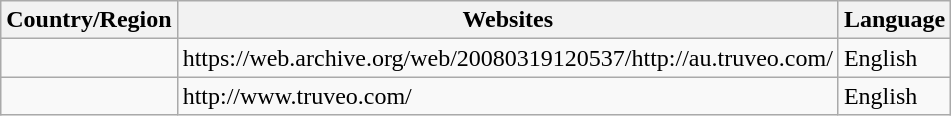<table class="wikitable sortable">
<tr>
<th>Country/Region</th>
<th>Websites</th>
<th>Language</th>
</tr>
<tr>
<td></td>
<td>https://web.archive.org/web/20080319120537/http://au.truveo.com/</td>
<td>English</td>
</tr>
<tr>
<td></td>
<td>http://www.truveo.com/</td>
<td>English</td>
</tr>
</table>
